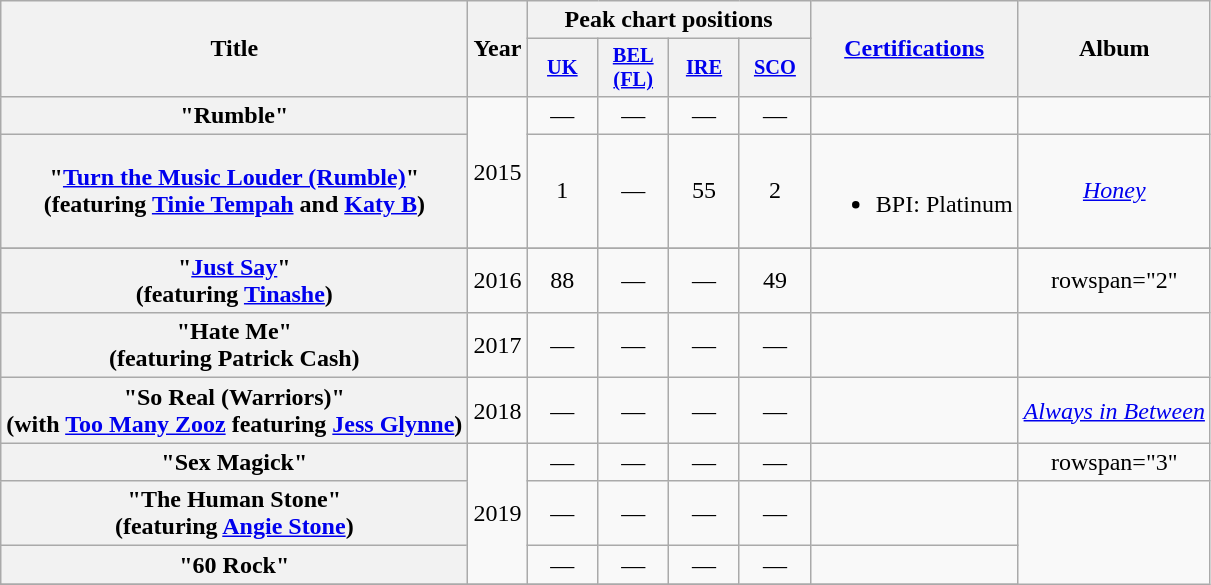<table class="wikitable plainrowheaders" style="text-align:center;">
<tr>
<th scope="col" rowspan="2">Title</th>
<th scope="col" rowspan="2">Year</th>
<th scope="col" colspan="4">Peak chart positions</th>
<th scope="col" rowspan="2"><a href='#'>Certifications</a></th>
<th scope="col" rowspan="2">Album</th>
</tr>
<tr>
<th scope="col" style="width:3em;font-size:85%;"><a href='#'>UK</a></th>
<th scope="col" style="width:3em;font-size:85%;"><a href='#'>BEL<br>(FL)</a></th>
<th scope="col" style="width:3em;font-size:85%;"><a href='#'>IRE</a></th>
<th scope="col" style="width:3em;font-size:85%;"><a href='#'>SCO</a></th>
</tr>
<tr>
<th scope="row">"Rumble"</th>
<td rowspan="2">2015</td>
<td>—</td>
<td>—</td>
<td>—</td>
<td>—</td>
<td></td>
<td></td>
</tr>
<tr>
<th scope="row">"<a href='#'>Turn the Music Louder (Rumble)</a>"<br><span>(featuring <a href='#'>Tinie Tempah</a> and <a href='#'>Katy B</a>)</span></th>
<td>1</td>
<td>—</td>
<td>55</td>
<td>2</td>
<td><br><ul><li>BPI: Platinum</li></ul></td>
<td><em><a href='#'>Honey</a></em></td>
</tr>
<tr>
</tr>
<tr>
<th scope="row">"<a href='#'>Just Say</a>"<br><span>(featuring <a href='#'>Tinashe</a>)</span></th>
<td>2016</td>
<td>88</td>
<td>—</td>
<td>—</td>
<td>49<br></td>
<td></td>
<td>rowspan="2" </td>
</tr>
<tr>
<th scope="row">"Hate Me"<br><span>(featuring Patrick Cash)</span></th>
<td>2017</td>
<td>—</td>
<td>—</td>
<td>—</td>
<td>—</td>
<td></td>
</tr>
<tr>
<th scope="row">"So Real (Warriors)"<br><span>(with <a href='#'>Too Many Zooz</a> featuring <a href='#'>Jess Glynne</a>)</span></th>
<td>2018</td>
<td>—</td>
<td>—</td>
<td>—</td>
<td>—</td>
<td></td>
<td><em><a href='#'>Always in Between</a></em></td>
</tr>
<tr>
<th scope="row">"Sex Magick"</th>
<td rowspan="3">2019</td>
<td>—</td>
<td>—</td>
<td>—</td>
<td>—</td>
<td></td>
<td>rowspan="3" </td>
</tr>
<tr>
<th scope="row">"The Human Stone"<br><span>(featuring <a href='#'>Angie Stone</a>)</span></th>
<td>—</td>
<td>—</td>
<td>—</td>
<td>—</td>
<td></td>
</tr>
<tr>
<th scope="row">"60 Rock"</th>
<td>—</td>
<td>—</td>
<td>—</td>
<td>—</td>
<td></td>
</tr>
<tr>
</tr>
</table>
